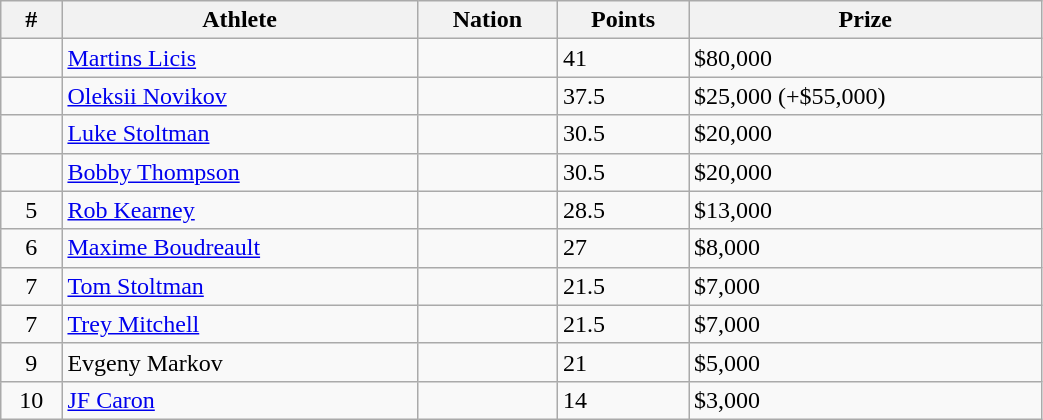<table class="wikitable" style="display: inline-table;width: 55%;">
<tr>
<th scope="col">#</th>
<th scope="col">Athlete</th>
<th scope="col">Nation</th>
<th scope="col">Points</th>
<th scope="col">Prize</th>
</tr>
<tr 30>
<td align="center"></td>
<td><a href='#'>Martins Licis</a></td>
<td></td>
<td>41</td>
<td>$80,000</td>
</tr>
<tr>
<td align="center"></td>
<td><a href='#'>Oleksii Novikov</a></td>
<td></td>
<td>37.5</td>
<td>$25,000 (+$55,000)</td>
</tr>
<tr>
<td align="center"></td>
<td><a href='#'>Luke Stoltman</a></td>
<td></td>
<td>30.5</td>
<td>$20,000</td>
</tr>
<tr>
<td align="center"></td>
<td><a href='#'>Bobby Thompson</a></td>
<td></td>
<td>30.5</td>
<td>$20,000</td>
</tr>
<tr>
<td align="center">5</td>
<td><a href='#'>Rob Kearney</a></td>
<td></td>
<td>28.5</td>
<td>$13,000</td>
</tr>
<tr>
<td align="center">6</td>
<td><a href='#'>Maxime Boudreault</a></td>
<td></td>
<td>27</td>
<td>$8,000</td>
</tr>
<tr>
<td align="center">7</td>
<td><a href='#'>Tom Stoltman</a></td>
<td></td>
<td>21.5</td>
<td>$7,000</td>
</tr>
<tr>
<td align="center">7</td>
<td><a href='#'>Trey Mitchell</a></td>
<td></td>
<td>21.5</td>
<td>$7,000</td>
</tr>
<tr>
<td align="center">9</td>
<td>Evgeny Markov</td>
<td></td>
<td>21</td>
<td>$5,000</td>
</tr>
<tr>
<td align="center">10</td>
<td><a href='#'>JF Caron</a></td>
<td></td>
<td>14</td>
<td>$3,000</td>
</tr>
</table>
